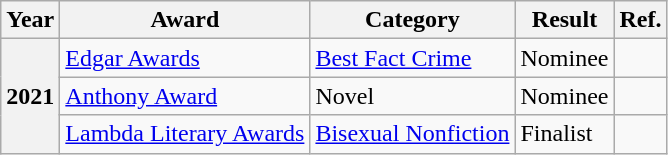<table class="wikitable sortable">
<tr>
<th>Year</th>
<th>Award</th>
<th>Category</th>
<th>Result</th>
<th>Ref.</th>
</tr>
<tr>
<th rowspan="3">2021</th>
<td><a href='#'>Edgar Awards</a></td>
<td><a href='#'>Best Fact Crime</a></td>
<td>Nominee</td>
<td></td>
</tr>
<tr>
<td><a href='#'>Anthony Award</a></td>
<td>Novel</td>
<td>Nominee</td>
<td></td>
</tr>
<tr>
<td><a href='#'>Lambda Literary Awards</a></td>
<td><a href='#'>Bisexual Nonfiction</a></td>
<td>Finalist</td>
<td></td>
</tr>
</table>
